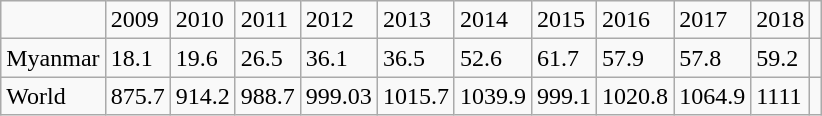<table class="wikitable">
<tr>
<td></td>
<td>2009</td>
<td>2010</td>
<td>2011</td>
<td>2012</td>
<td>2013</td>
<td>2014</td>
<td>2015</td>
<td>2016</td>
<td>2017</td>
<td>2018</td>
<td></td>
</tr>
<tr>
<td>Myanmar</td>
<td>18.1</td>
<td>19.6</td>
<td>26.5</td>
<td>36.1</td>
<td>36.5</td>
<td>52.6</td>
<td>61.7</td>
<td>57.9</td>
<td>57.8</td>
<td>59.2</td>
<td></td>
</tr>
<tr>
<td>World</td>
<td>875.7</td>
<td>914.2</td>
<td>988.7</td>
<td>999.03</td>
<td>1015.7</td>
<td>1039.9</td>
<td>999.1</td>
<td>1020.8</td>
<td>1064.9</td>
<td>1111</td>
<td></td>
</tr>
</table>
